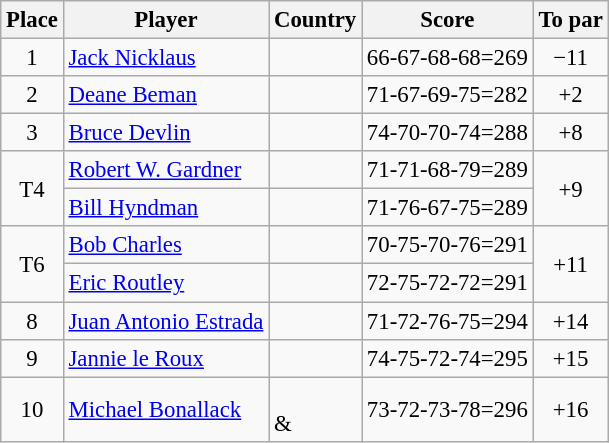<table class="wikitable" style="font-size:95%;">
<tr>
<th>Place</th>
<th>Player</th>
<th>Country</th>
<th>Score</th>
<th>To par</th>
</tr>
<tr>
<td align=center>1</td>
<td><a href='#'>Jack Nicklaus</a></td>
<td></td>
<td>66-67-68-68=269</td>
<td align=center>−11</td>
</tr>
<tr>
<td align=center>2</td>
<td><a href='#'>Deane Beman</a></td>
<td></td>
<td>71-67-69-75=282</td>
<td align=center>+2</td>
</tr>
<tr>
<td align=center>3</td>
<td><a href='#'>Bruce Devlin</a></td>
<td></td>
<td>74-70-70-74=288</td>
<td align=center>+8</td>
</tr>
<tr>
<td align=center rowspan=2>T4</td>
<td><a href='#'>Robert W. Gardner</a></td>
<td></td>
<td>71-71-68-79=289</td>
<td align=center rowspan=2>+9</td>
</tr>
<tr>
<td><a href='#'>Bill Hyndman</a></td>
<td></td>
<td>71-76-67-75=289</td>
</tr>
<tr>
<td align=center rowspan=2>T6</td>
<td><a href='#'>Bob Charles</a></td>
<td></td>
<td>70-75-70-76=291</td>
<td align=center rowspan=2>+11</td>
</tr>
<tr>
<td><a href='#'>Eric Routley</a></td>
<td></td>
<td>72-75-72-72=291</td>
</tr>
<tr>
<td align=center>8</td>
<td><a href='#'>Juan Antonio Estrada</a></td>
<td></td>
<td>71-72-76-75=294</td>
<td align=center>+14</td>
</tr>
<tr>
<td align=center>9</td>
<td><a href='#'>Jannie le Roux</a></td>
<td></td>
<td>74-75-72-74=295</td>
<td align=center>+15</td>
</tr>
<tr>
<td align=center>10</td>
<td><a href='#'>Michael Bonallack</a></td>
<td><br>& </td>
<td>73-72-73-78=296</td>
<td align=center>+16</td>
</tr>
</table>
